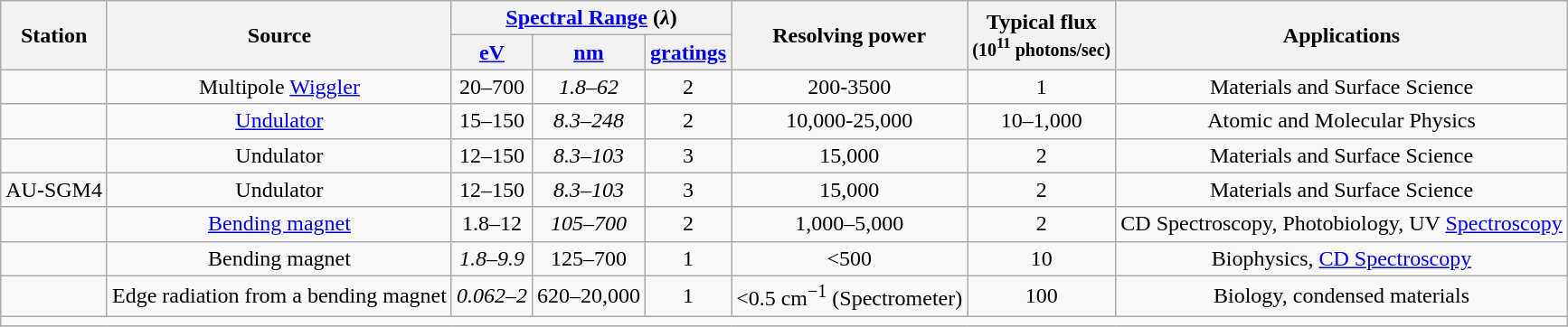<table class="wikitable" style="margin:1em auto; text-align:center;">
<tr>
<th rowspan="2">Station</th>
<th rowspan="2">Source</th>
<th colspan="3"><a href='#'>Spectral Range</a> (<em>λ</em>)</th>
<th rowspan="2">Resolving power</th>
<th rowspan="2">Typical flux<br><small>(10<sup>11</sup> photons/sec)</small></th>
<th rowspan="2">Applications</th>
</tr>
<tr>
<th><a href='#'>eV</a></th>
<th><a href='#'>nm</a></th>
<th><a href='#'>gratings</a></th>
</tr>
<tr>
<td></td>
<td>Multipole <a href='#'>Wiggler</a></td>
<td>20–700</td>
<td><em>1.8–62</em></td>
<td>2</td>
<td>200-3500</td>
<td>1</td>
<td>Materials and Surface Science</td>
</tr>
<tr>
<td></td>
<td><a href='#'>Undulator</a></td>
<td>15–150</td>
<td><em>8.3–248</em></td>
<td>2</td>
<td>10,000-25,000</td>
<td>10–1,000</td>
<td>Atomic and Molecular Physics</td>
</tr>
<tr>
<td></td>
<td>Undulator</td>
<td>12–150</td>
<td><em>8.3–103</em></td>
<td>3</td>
<td>15,000</td>
<td>2</td>
<td>Materials and Surface Science</td>
</tr>
<tr>
<td>AU-SGM4</td>
<td>Undulator</td>
<td>12–150</td>
<td><em>8.3–103</em></td>
<td>3</td>
<td>15,000</td>
<td>2</td>
<td>Materials and Surface Science</td>
</tr>
<tr>
<td></td>
<td><a href='#'>Bending magnet</a></td>
<td>1.8–12</td>
<td><em>105–700</em></td>
<td>2</td>
<td>1,000–5,000</td>
<td>2</td>
<td>CD Spectroscopy, Photobiology, UV <a href='#'>Spectroscopy</a></td>
</tr>
<tr>
<td></td>
<td>Bending magnet</td>
<td><em>1.8–9.9</em></td>
<td>125–700</td>
<td>1</td>
<td><500</td>
<td>10</td>
<td>Biophysics, <a href='#'>CD Spectroscopy</a></td>
</tr>
<tr>
<td></td>
<td>Edge radiation from a bending magnet</td>
<td><em>0.062–2</em></td>
<td>620–20,000</td>
<td>1</td>
<td><0.5 cm<sup>−1</sup> (Spectrometer)</td>
<td>100</td>
<td>Biology, condensed materials</td>
</tr>
<tr>
<td colspan="8" align=left></td>
</tr>
</table>
